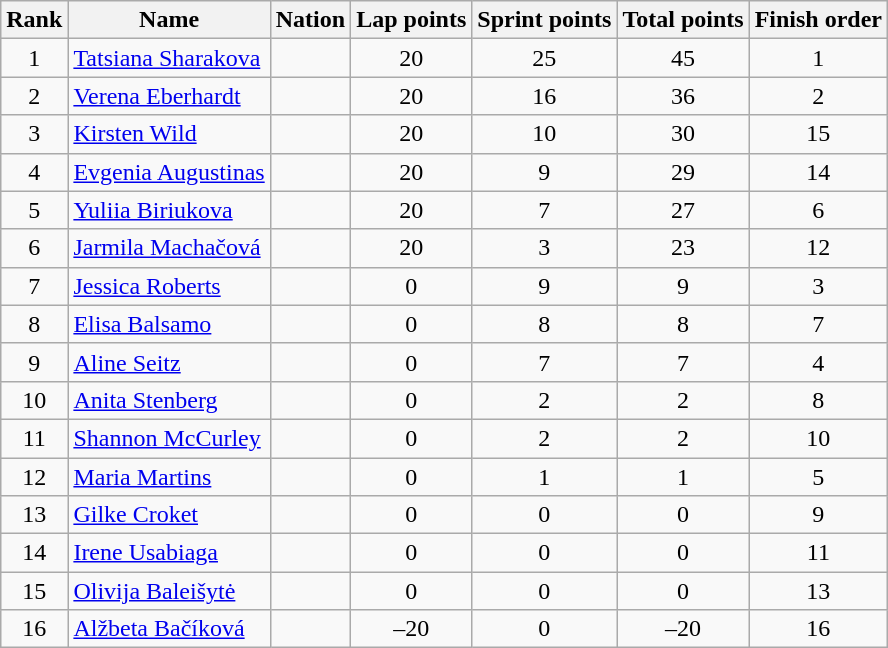<table class="wikitable sortable" style="text-align:center">
<tr>
<th>Rank</th>
<th>Name</th>
<th>Nation</th>
<th>Lap points</th>
<th>Sprint points</th>
<th>Total points</th>
<th>Finish order</th>
</tr>
<tr>
<td>1</td>
<td align=left><a href='#'>Tatsiana Sharakova</a></td>
<td align=left></td>
<td>20</td>
<td>25</td>
<td>45</td>
<td>1</td>
</tr>
<tr>
<td>2</td>
<td align=left><a href='#'>Verena Eberhardt</a></td>
<td align=left></td>
<td>20</td>
<td>16</td>
<td>36</td>
<td>2</td>
</tr>
<tr>
<td>3</td>
<td align=left><a href='#'>Kirsten Wild</a></td>
<td align=left></td>
<td>20</td>
<td>10</td>
<td>30</td>
<td>15</td>
</tr>
<tr>
<td>4</td>
<td align=left><a href='#'>Evgenia Augustinas</a></td>
<td align=left></td>
<td>20</td>
<td>9</td>
<td>29</td>
<td>14</td>
</tr>
<tr>
<td>5</td>
<td align=left><a href='#'>Yuliia Biriukova</a></td>
<td align=left></td>
<td>20</td>
<td>7</td>
<td>27</td>
<td>6</td>
</tr>
<tr>
<td>6</td>
<td align=left><a href='#'>Jarmila Machačová</a></td>
<td align=left></td>
<td>20</td>
<td>3</td>
<td>23</td>
<td>12</td>
</tr>
<tr>
<td>7</td>
<td align=left><a href='#'>Jessica Roberts</a></td>
<td align=left></td>
<td>0</td>
<td>9</td>
<td>9</td>
<td>3</td>
</tr>
<tr>
<td>8</td>
<td align=left><a href='#'>Elisa Balsamo</a></td>
<td align=left></td>
<td>0</td>
<td>8</td>
<td>8</td>
<td>7</td>
</tr>
<tr>
<td>9</td>
<td align=left><a href='#'>Aline Seitz</a></td>
<td align=left></td>
<td>0</td>
<td>7</td>
<td>7</td>
<td>4</td>
</tr>
<tr>
<td>10</td>
<td align=left><a href='#'>Anita Stenberg</a></td>
<td align=left></td>
<td>0</td>
<td>2</td>
<td>2</td>
<td>8</td>
</tr>
<tr>
<td>11</td>
<td align=left><a href='#'>Shannon McCurley</a></td>
<td align=left></td>
<td>0</td>
<td>2</td>
<td>2</td>
<td>10</td>
</tr>
<tr>
<td>12</td>
<td align=left><a href='#'>Maria Martins</a></td>
<td align=left></td>
<td>0</td>
<td>1</td>
<td>1</td>
<td>5</td>
</tr>
<tr>
<td>13</td>
<td align=left><a href='#'>Gilke Croket</a></td>
<td align=left></td>
<td>0</td>
<td>0</td>
<td>0</td>
<td>9</td>
</tr>
<tr>
<td>14</td>
<td align=left><a href='#'>Irene Usabiaga</a></td>
<td align=left></td>
<td>0</td>
<td>0</td>
<td>0</td>
<td>11</td>
</tr>
<tr>
<td>15</td>
<td align=left><a href='#'>Olivija Baleišytė</a></td>
<td align=left></td>
<td>0</td>
<td>0</td>
<td>0</td>
<td>13</td>
</tr>
<tr>
<td>16</td>
<td align=left><a href='#'>Alžbeta Bačíková</a></td>
<td align=left></td>
<td>–20</td>
<td>0</td>
<td>–20</td>
<td>16</td>
</tr>
</table>
